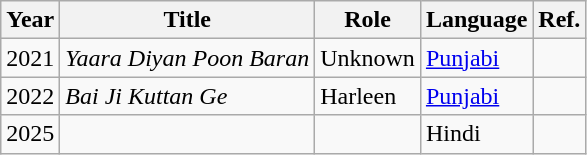<table class="wikitable">
<tr>
<th>Year</th>
<th>Title</th>
<th>Role</th>
<th>Language</th>
<th>Ref.</th>
</tr>
<tr>
<td>2021</td>
<td><em>Yaara Diyan Poon Baran</em></td>
<td>Unknown</td>
<td><a href='#'>Punjabi</a></td>
<td></td>
</tr>
<tr>
<td>2022</td>
<td><em>Bai Ji Kuttan Ge</em></td>
<td>Harleen</td>
<td><a href='#'>Punjabi</a></td>
<td></td>
</tr>
<tr>
<td>2025</td>
<td></td>
<td></td>
<td>Hindi</td>
<td></td>
</tr>
</table>
